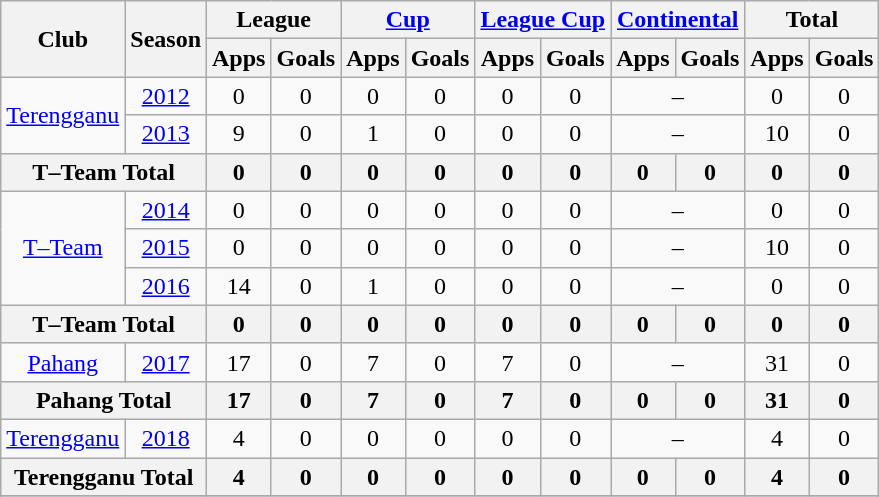<table class="wikitable" style="text-align:center;">
<tr>
<th rowspan="2">Club</th>
<th rowspan="2">Season</th>
<th colspan="2">League</th>
<th colspan="2"><a href='#'>Cup</a></th>
<th colspan="2"><a href='#'>League Cup</a></th>
<th colspan="2"><a href='#'>Continental</a></th>
<th colspan="2">Total</th>
</tr>
<tr>
<th>Apps</th>
<th>Goals</th>
<th>Apps</th>
<th>Goals</th>
<th>Apps</th>
<th>Goals</th>
<th>Apps</th>
<th>Goals</th>
<th>Apps</th>
<th>Goals</th>
</tr>
<tr>
<td rowspan=2><a href='#'>Terengganu</a></td>
<td><a href='#'>2012</a></td>
<td>0</td>
<td>0</td>
<td>0</td>
<td>0</td>
<td>0</td>
<td>0</td>
<td colspan="2">–</td>
<td>0</td>
<td>0</td>
</tr>
<tr>
<td><a href='#'>2013</a></td>
<td>9</td>
<td>0</td>
<td>1</td>
<td>0</td>
<td>0</td>
<td>0</td>
<td colspan="2">–</td>
<td>10</td>
<td>0</td>
</tr>
<tr>
<th colspan="2">T–Team Total</th>
<th>0</th>
<th>0</th>
<th>0</th>
<th>0</th>
<th>0</th>
<th>0</th>
<th>0</th>
<th>0</th>
<th>0</th>
<th>0</th>
</tr>
<tr>
<td rowspan=3><a href='#'>T–Team</a></td>
<td><a href='#'>2014</a></td>
<td>0</td>
<td>0</td>
<td>0</td>
<td>0</td>
<td>0</td>
<td>0</td>
<td colspan="2">–</td>
<td>0</td>
<td>0</td>
</tr>
<tr>
<td><a href='#'>2015</a></td>
<td>0</td>
<td>0</td>
<td>0</td>
<td>0</td>
<td>0</td>
<td>0</td>
<td colspan="2">–</td>
<td>10</td>
<td>0</td>
</tr>
<tr>
<td><a href='#'>2016</a></td>
<td>14</td>
<td>0</td>
<td>1</td>
<td>0</td>
<td>0</td>
<td>0</td>
<td colspan="2">–</td>
<td>0</td>
<td>0</td>
</tr>
<tr>
<th colspan="2">T–Team Total</th>
<th>0</th>
<th>0</th>
<th>0</th>
<th>0</th>
<th>0</th>
<th>0</th>
<th>0</th>
<th>0</th>
<th>0</th>
<th>0</th>
</tr>
<tr>
<td rowspan=1><a href='#'>Pahang</a></td>
<td><a href='#'>2017</a></td>
<td>17</td>
<td>0</td>
<td>7</td>
<td>0</td>
<td>7</td>
<td>0</td>
<td colspan="2">–</td>
<td>31</td>
<td>0</td>
</tr>
<tr>
<th colspan="2">Pahang Total</th>
<th>17</th>
<th>0</th>
<th>7</th>
<th>0</th>
<th>7</th>
<th>0</th>
<th>0</th>
<th>0</th>
<th>31</th>
<th>0</th>
</tr>
<tr>
<td rowspan=1><a href='#'>Terengganu</a></td>
<td><a href='#'>2018</a></td>
<td>4</td>
<td>0</td>
<td>0</td>
<td>0</td>
<td>0</td>
<td>0</td>
<td colspan="2">–</td>
<td>4</td>
<td>0</td>
</tr>
<tr>
<th colspan="2">Terengganu Total</th>
<th>4</th>
<th>0</th>
<th>0</th>
<th>0</th>
<th>0</th>
<th>0</th>
<th>0</th>
<th>0</th>
<th>4</th>
<th>0</th>
</tr>
<tr>
</tr>
</table>
